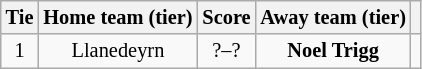<table class="wikitable" style="text-align:center; font-size:85%">
<tr>
<th>Tie</th>
<th>Home team (tier)</th>
<th>Score</th>
<th>Away team (tier)</th>
<th></th>
</tr>
<tr>
<td align="center">1</td>
<td>Llanedeyrn</td>
<td align="center">?–?</td>
<td><strong>Noel Trigg</strong></td>
<td></td>
</tr>
</table>
